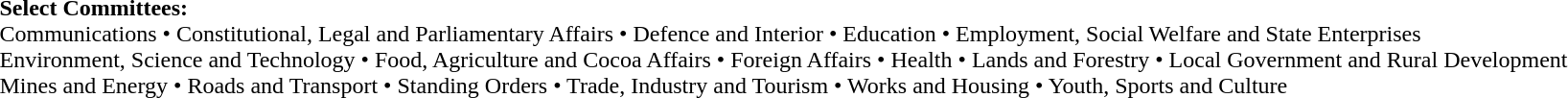<table id="toc" style="margin: 0 auto;" border="0" align="left">
<tr>
<td><strong>Select Committees:</strong><br>Communications • Constitutional, Legal and Parliamentary Affairs • Defence and Interior • Education • Employment, Social Welfare and State Enterprises<br>Environment, Science and Technology • Food, Agriculture and Cocoa Affairs • Foreign Affairs • Health • Lands and Forestry • Local Government and Rural Development<br>Mines and Energy • Roads and Transport • Standing Orders • Trade, Industry and Tourism • Works and Housing • Youth, Sports and Culture</td>
</tr>
</table>
